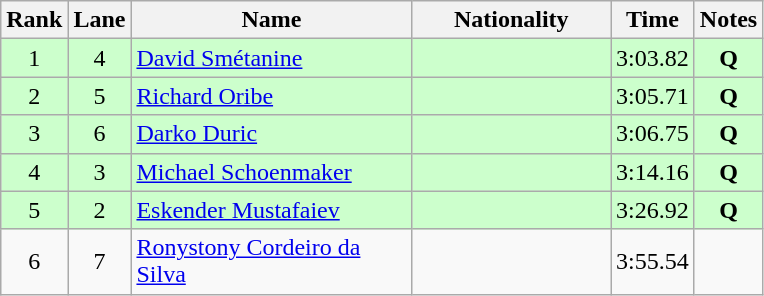<table class="wikitable sortable" style="text-align:center">
<tr>
<th>Rank</th>
<th>Lane</th>
<th style="width:180px">Name</th>
<th style="width:125px">Nationality</th>
<th>Time</th>
<th>Notes</th>
</tr>
<tr style="background:#cfc;">
<td>1</td>
<td>4</td>
<td style="text-align:left;"><a href='#'>David Smétanine</a></td>
<td style="text-align:left;"></td>
<td>3:03.82</td>
<td><strong>Q</strong></td>
</tr>
<tr style="background:#cfc;">
<td>2</td>
<td>5</td>
<td style="text-align:left;"><a href='#'>Richard Oribe</a></td>
<td style="text-align:left;"></td>
<td>3:05.71</td>
<td><strong>Q</strong></td>
</tr>
<tr style="background:#cfc;">
<td>3</td>
<td>6</td>
<td style="text-align:left;"><a href='#'>Darko Duric</a></td>
<td style="text-align:left;"></td>
<td>3:06.75</td>
<td><strong>Q</strong></td>
</tr>
<tr style="background:#cfc;">
<td>4</td>
<td>3</td>
<td style="text-align:left;"><a href='#'>Michael Schoenmaker</a></td>
<td style="text-align:left;"></td>
<td>3:14.16</td>
<td><strong>Q</strong></td>
</tr>
<tr style="background:#cfc;">
<td>5</td>
<td>2</td>
<td style="text-align:left;"><a href='#'>Eskender Mustafaiev</a></td>
<td style="text-align:left;"></td>
<td>3:26.92</td>
<td><strong>Q</strong></td>
</tr>
<tr>
<td>6</td>
<td>7</td>
<td style="text-align:left;"><a href='#'>Ronystony Cordeiro da Silva</a></td>
<td style="text-align:left;"></td>
<td>3:55.54</td>
<td></td>
</tr>
</table>
